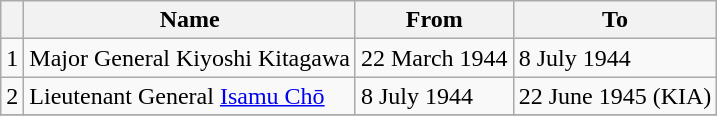<table class=wikitable>
<tr>
<th></th>
<th>Name</th>
<th>From</th>
<th>To</th>
</tr>
<tr>
<td>1</td>
<td>Major General Kiyoshi Kitagawa</td>
<td>22 March 1944</td>
<td>8 July 1944</td>
</tr>
<tr>
<td>2</td>
<td>Lieutenant General <a href='#'>Isamu Chō</a></td>
<td>8 July 1944</td>
<td>22 June 1945 (KIA)</td>
</tr>
<tr>
</tr>
</table>
